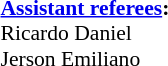<table width=50% style="font-size: 90%">
<tr>
<td><br><strong><a href='#'>Assistant referees</a>:</strong>
<br>Ricardo Daniel
<br>Jerson Emiliano</td>
</tr>
</table>
